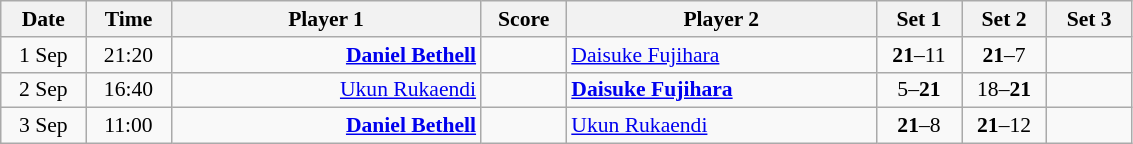<table class="wikitable" style="font-size:90%; text-align:center">
<tr>
<th width="50">Date</th>
<th width="50">Time</th>
<th width="200">Player 1</th>
<th width="50">Score</th>
<th width="200">Player 2</th>
<th width="50">Set 1</th>
<th width="50">Set 2</th>
<th width="50">Set 3</th>
</tr>
<tr>
<td>1 Sep</td>
<td>21:20</td>
<td align="right"><strong><a href='#'>Daniel Bethell</a> </strong></td>
<td> </td>
<td align="left"> <a href='#'>Daisuke Fujihara</a></td>
<td><strong>21</strong>–11</td>
<td><strong>21</strong>–7</td>
<td></td>
</tr>
<tr>
<td>2 Sep</td>
<td>16:40</td>
<td align="right"><a href='#'>Ukun Rukaendi</a> </td>
<td> </td>
<td align="left"><strong> <a href='#'>Daisuke Fujihara</a></strong></td>
<td>5–<strong>21</strong></td>
<td>18–<strong>21</strong></td>
<td></td>
</tr>
<tr>
<td>3 Sep</td>
<td>11:00</td>
<td align="right"><strong><a href='#'>Daniel Bethell</a> </strong></td>
<td> </td>
<td align="left"> <a href='#'>Ukun Rukaendi</a></td>
<td><strong>21</strong>–8</td>
<td><strong>21</strong>–12</td>
<td></td>
</tr>
</table>
